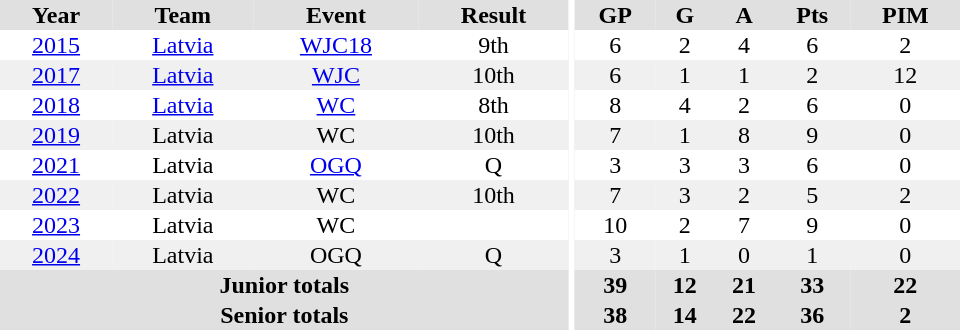<table border="0" cellpadding="1" cellspacing="0" ID="Table3" style="text-align:center; width:40em">
<tr ALIGN="center" bgcolor="#e0e0e0">
<th>Year</th>
<th>Team</th>
<th>Event</th>
<th>Result</th>
<th rowspan="99" bgcolor="#ffffff"></th>
<th>GP</th>
<th>G</th>
<th>A</th>
<th>Pts</th>
<th>PIM</th>
</tr>
<tr>
<td><a href='#'>2015</a></td>
<td><a href='#'>Latvia</a></td>
<td><a href='#'>WJC18</a></td>
<td>9th</td>
<td>6</td>
<td>2</td>
<td>4</td>
<td>6</td>
<td>2</td>
</tr>
<tr bgcolor="#f0f0f0">
<td><a href='#'>2017</a></td>
<td><a href='#'>Latvia</a></td>
<td><a href='#'>WJC</a></td>
<td>10th</td>
<td>6</td>
<td>1</td>
<td>1</td>
<td>2</td>
<td>12</td>
</tr>
<tr>
<td><a href='#'>2018</a></td>
<td><a href='#'>Latvia</a></td>
<td><a href='#'>WC</a></td>
<td>8th</td>
<td>8</td>
<td>4</td>
<td>2</td>
<td>6</td>
<td>0</td>
</tr>
<tr bgcolor="#f0f0f0">
<td><a href='#'>2019</a></td>
<td>Latvia</td>
<td>WC</td>
<td>10th</td>
<td>7</td>
<td>1</td>
<td>8</td>
<td>9</td>
<td>0</td>
</tr>
<tr>
<td><a href='#'>2021</a></td>
<td>Latvia</td>
<td><a href='#'>OGQ</a></td>
<td>Q</td>
<td>3</td>
<td>3</td>
<td>3</td>
<td>6</td>
<td>0</td>
</tr>
<tr bgcolor="#f0f0f0">
<td><a href='#'>2022</a></td>
<td>Latvia</td>
<td>WC</td>
<td>10th</td>
<td>7</td>
<td>3</td>
<td>2</td>
<td>5</td>
<td>2</td>
</tr>
<tr>
<td><a href='#'>2023</a></td>
<td>Latvia</td>
<td>WC</td>
<td></td>
<td>10</td>
<td>2</td>
<td>7</td>
<td>9</td>
<td>0</td>
</tr>
<tr bgcolor="#f0f0f0">
<td><a href='#'>2024</a></td>
<td>Latvia</td>
<td>OGQ</td>
<td>Q</td>
<td>3</td>
<td>1</td>
<td>0</td>
<td>1</td>
<td>0</td>
</tr>
<tr bgcolor="#e0e0e0">
<th colspan="4">Junior totals</th>
<th>39</th>
<th>12</th>
<th>21</th>
<th>33</th>
<th>22</th>
</tr>
<tr bgcolor="#e0e0e0">
<th colspan="4">Senior totals</th>
<th>38</th>
<th>14</th>
<th>22</th>
<th>36</th>
<th>2</th>
</tr>
</table>
